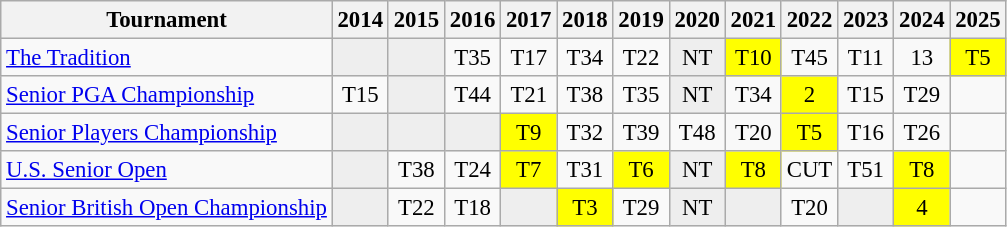<table class="wikitable" style="font-size:95%;text-align:center;">
<tr>
<th>Tournament</th>
<th>2014</th>
<th>2015</th>
<th>2016</th>
<th>2017</th>
<th>2018</th>
<th>2019</th>
<th>2020</th>
<th>2021</th>
<th>2022</th>
<th>2023</th>
<th>2024</th>
<th>2025</th>
</tr>
<tr>
<td align=left><a href='#'>The Tradition</a></td>
<td style="background:#eeeeee;"></td>
<td style="background:#eeeeee;"></td>
<td>T35</td>
<td>T17</td>
<td>T34</td>
<td>T22</td>
<td style="background:#eeeeee;">NT</td>
<td style="background:yellow;">T10</td>
<td>T45</td>
<td>T11</td>
<td>13</td>
<td style="background:yellow;">T5</td>
</tr>
<tr>
<td align=left><a href='#'>Senior PGA Championship</a></td>
<td>T15</td>
<td style="background:#eeeeee;"></td>
<td>T44</td>
<td>T21</td>
<td>T38</td>
<td>T35</td>
<td style="background:#eeeeee;">NT</td>
<td>T34</td>
<td style="background:yellow;">2</td>
<td>T15</td>
<td>T29</td>
<td></td>
</tr>
<tr>
<td align=left><a href='#'>Senior Players Championship</a></td>
<td style="background:#eeeeee;"></td>
<td style="background:#eeeeee;"></td>
<td style="background:#eeeeee;"></td>
<td style="background:yellow;">T9</td>
<td>T32</td>
<td>T39</td>
<td>T48</td>
<td>T20</td>
<td style="background:yellow;">T5</td>
<td>T16</td>
<td>T26</td>
<td></td>
</tr>
<tr>
<td align=left><a href='#'>U.S. Senior Open</a></td>
<td style="background:#eeeeee;"></td>
<td>T38</td>
<td>T24</td>
<td style="background:yellow;">T7</td>
<td>T31</td>
<td style="background:yellow;">T6</td>
<td style="background:#eeeeee;">NT</td>
<td style="background:yellow;">T8</td>
<td>CUT</td>
<td>T51</td>
<td style="background:yellow;">T8</td>
<td></td>
</tr>
<tr>
<td align=left><a href='#'>Senior British Open Championship</a></td>
<td style="background:#eeeeee;"></td>
<td>T22</td>
<td>T18</td>
<td style="background:#eeeeee;"></td>
<td style="background:yellow;">T3</td>
<td>T29</td>
<td style="background:#eeeeee;">NT</td>
<td style="background:#eeeeee;"></td>
<td>T20</td>
<td style="background:#eeeeee;"></td>
<td style="background:yellow;">4</td>
<td></td>
</tr>
</table>
